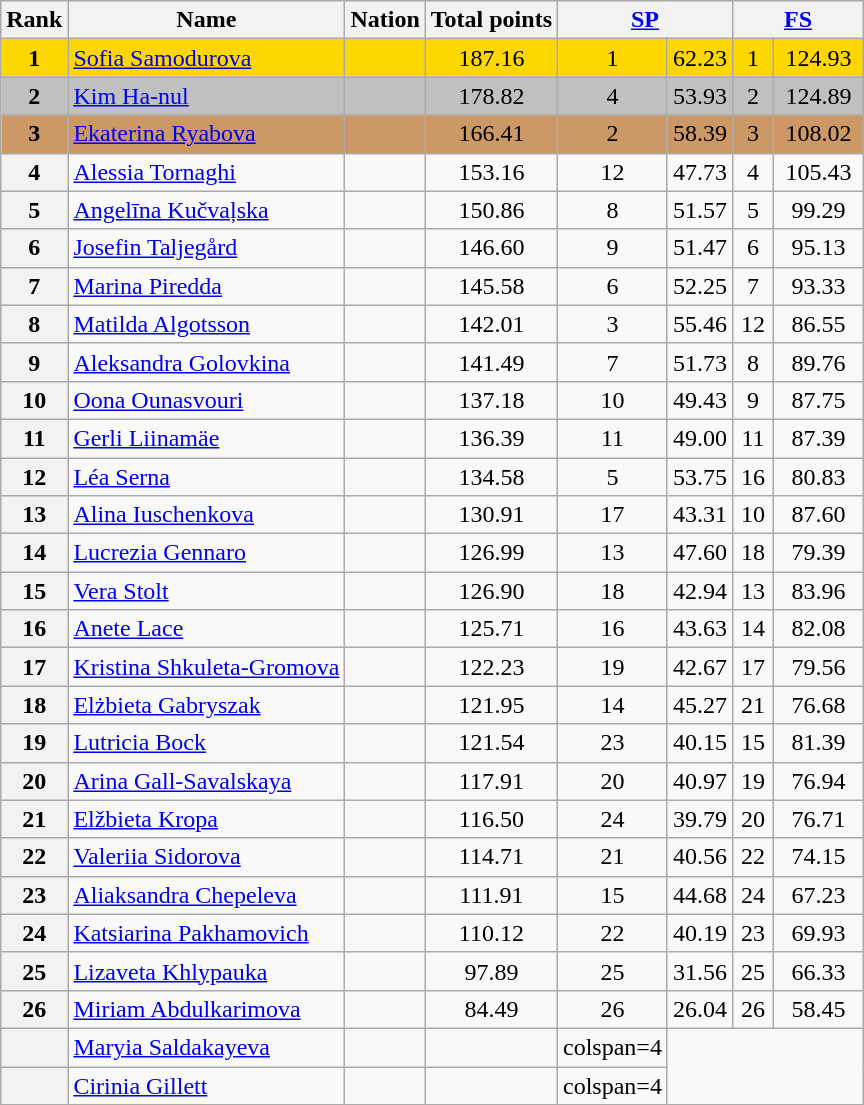<table class="wikitable sortable">
<tr>
<th>Rank</th>
<th>Name</th>
<th>Nation</th>
<th>Total points</th>
<th colspan="2" width="80px"><a href='#'>SP</a></th>
<th colspan="2" width="80px"><a href='#'>FS</a></th>
</tr>
<tr bgcolor="gold">
<td align="center"><strong>1</strong></td>
<td><a href='#'>Sofia Samodurova</a></td>
<td></td>
<td align="center">187.16</td>
<td align="center">1</td>
<td align="center">62.23</td>
<td align="center">1</td>
<td align="center">124.93</td>
</tr>
<tr bgcolor="silver">
<td align="center"><strong>2</strong></td>
<td><a href='#'>Kim Ha-nul</a></td>
<td></td>
<td align="center">178.82</td>
<td align="center">4</td>
<td align="center">53.93</td>
<td align="center">2</td>
<td align="center">124.89</td>
</tr>
<tr bgcolor="cc9966">
<td align="center"><strong>3</strong></td>
<td><a href='#'>Ekaterina Ryabova</a></td>
<td></td>
<td align="center">166.41</td>
<td align="center">2</td>
<td align="center">58.39</td>
<td align="center">3</td>
<td align="center">108.02</td>
</tr>
<tr>
<th>4</th>
<td><a href='#'>Alessia Tornaghi</a></td>
<td></td>
<td align="center">153.16</td>
<td align="center">12</td>
<td align="center">47.73</td>
<td align="center">4</td>
<td align="center">105.43</td>
</tr>
<tr>
<th>5</th>
<td><a href='#'>Angelīna Kučvaļska</a></td>
<td></td>
<td align="center">150.86</td>
<td align="center">8</td>
<td align="center">51.57</td>
<td align="center">5</td>
<td align="center">99.29</td>
</tr>
<tr>
<th>6</th>
<td><a href='#'>Josefin Taljegård</a></td>
<td></td>
<td align="center">146.60</td>
<td align="center">9</td>
<td align="center">51.47</td>
<td align="center">6</td>
<td align="center">95.13</td>
</tr>
<tr>
<th>7</th>
<td><a href='#'>Marina Piredda</a></td>
<td></td>
<td align="center">145.58</td>
<td align="center">6</td>
<td align="center">52.25</td>
<td align="center">7</td>
<td align="center">93.33</td>
</tr>
<tr>
<th>8</th>
<td><a href='#'>Matilda Algotsson</a></td>
<td></td>
<td align="center">142.01</td>
<td align="center">3</td>
<td align="center">55.46</td>
<td align="center">12</td>
<td align="center">86.55</td>
</tr>
<tr>
<th>9</th>
<td><a href='#'>Aleksandra Golovkina</a></td>
<td></td>
<td align="center">141.49</td>
<td align="center">7</td>
<td align="center">51.73</td>
<td align="center">8</td>
<td align="center">89.76</td>
</tr>
<tr>
<th>10</th>
<td><a href='#'>Oona Ounasvouri</a></td>
<td></td>
<td align="center">137.18</td>
<td align="center">10</td>
<td align="center">49.43</td>
<td align="center">9</td>
<td align="center">87.75</td>
</tr>
<tr>
<th>11</th>
<td><a href='#'>Gerli Liinamäe</a></td>
<td></td>
<td align="center">136.39</td>
<td align="center">11</td>
<td align="center">49.00</td>
<td align="center">11</td>
<td align="center">87.39</td>
</tr>
<tr>
<th>12</th>
<td><a href='#'>Léa Serna</a></td>
<td></td>
<td align="center">134.58</td>
<td align="center">5</td>
<td align="center">53.75</td>
<td align="center">16</td>
<td align="center">80.83</td>
</tr>
<tr>
<th>13</th>
<td><a href='#'>Alina Iuschenkova</a></td>
<td></td>
<td align="center">130.91</td>
<td align="center">17</td>
<td align="center">43.31</td>
<td align="center">10</td>
<td align="center">87.60</td>
</tr>
<tr>
<th>14</th>
<td><a href='#'>Lucrezia Gennaro</a></td>
<td></td>
<td align="center">126.99</td>
<td align="center">13</td>
<td align="center">47.60</td>
<td align="center">18</td>
<td align="center">79.39</td>
</tr>
<tr>
<th>15</th>
<td><a href='#'>Vera Stolt</a></td>
<td></td>
<td align="center">126.90</td>
<td align="center">18</td>
<td align="center">42.94</td>
<td align="center">13</td>
<td align="center">83.96</td>
</tr>
<tr>
<th>16</th>
<td><a href='#'>Anete Lace</a></td>
<td></td>
<td align="center">125.71</td>
<td align="center">16</td>
<td align="center">43.63</td>
<td align="center">14</td>
<td align="center">82.08</td>
</tr>
<tr>
<th>17</th>
<td><a href='#'>Kristina Shkuleta-Gromova</a></td>
<td></td>
<td align="center">122.23</td>
<td align="center">19</td>
<td align="center">42.67</td>
<td align="center">17</td>
<td align="center">79.56</td>
</tr>
<tr>
<th>18</th>
<td><a href='#'>Elżbieta Gabryszak</a></td>
<td></td>
<td align="center">121.95</td>
<td align="center">14</td>
<td align="center">45.27</td>
<td align="center">21</td>
<td align="center">76.68</td>
</tr>
<tr>
<th>19</th>
<td><a href='#'>Lutricia Bock</a></td>
<td></td>
<td align="center">121.54</td>
<td align="center">23</td>
<td align="center">40.15</td>
<td align="center">15</td>
<td align="center">81.39</td>
</tr>
<tr>
<th>20</th>
<td><a href='#'>Arina Gall-Savalskaya</a></td>
<td></td>
<td align="center">117.91</td>
<td align="center">20</td>
<td align="center">40.97</td>
<td align="center">19</td>
<td align="center">76.94</td>
</tr>
<tr>
<th>21</th>
<td><a href='#'>Elžbieta Kropa</a></td>
<td></td>
<td align="center">116.50</td>
<td align="center">24</td>
<td align="center">39.79</td>
<td align="center">20</td>
<td align="center">76.71</td>
</tr>
<tr>
<th>22</th>
<td><a href='#'>Valeriia Sidorova</a></td>
<td></td>
<td align="center">114.71</td>
<td align="center">21</td>
<td align="center">40.56</td>
<td align="center">22</td>
<td align="center">74.15</td>
</tr>
<tr>
<th>23</th>
<td><a href='#'>Aliaksandra Chepeleva</a></td>
<td></td>
<td align="center">111.91</td>
<td align="center">15</td>
<td align="center">44.68</td>
<td align="center">24</td>
<td align="center">67.23</td>
</tr>
<tr>
<th>24</th>
<td><a href='#'>Katsiarina Pakhamovich</a></td>
<td></td>
<td align="center">110.12</td>
<td align="center">22</td>
<td align="center">40.19</td>
<td align="center">23</td>
<td align="center">69.93</td>
</tr>
<tr>
<th>25</th>
<td><a href='#'>Lizaveta Khlypauka</a></td>
<td></td>
<td align="center">97.89</td>
<td align="center">25</td>
<td align="center">31.56</td>
<td align="center">25</td>
<td align="center">66.33</td>
</tr>
<tr>
<th>26</th>
<td><a href='#'>Miriam Abdulkarimova</a></td>
<td></td>
<td align="center">84.49</td>
<td align="center">26</td>
<td align="center">26.04</td>
<td align="center">26</td>
<td align="center">58.45</td>
</tr>
<tr>
<th></th>
<td><a href='#'>Maryia Saldakayeva</a></td>
<td></td>
<td></td>
<td>colspan=4 </td>
</tr>
<tr>
<th></th>
<td><a href='#'>Cirinia Gillett</a></td>
<td></td>
<td></td>
<td>colspan=4 </td>
</tr>
</table>
